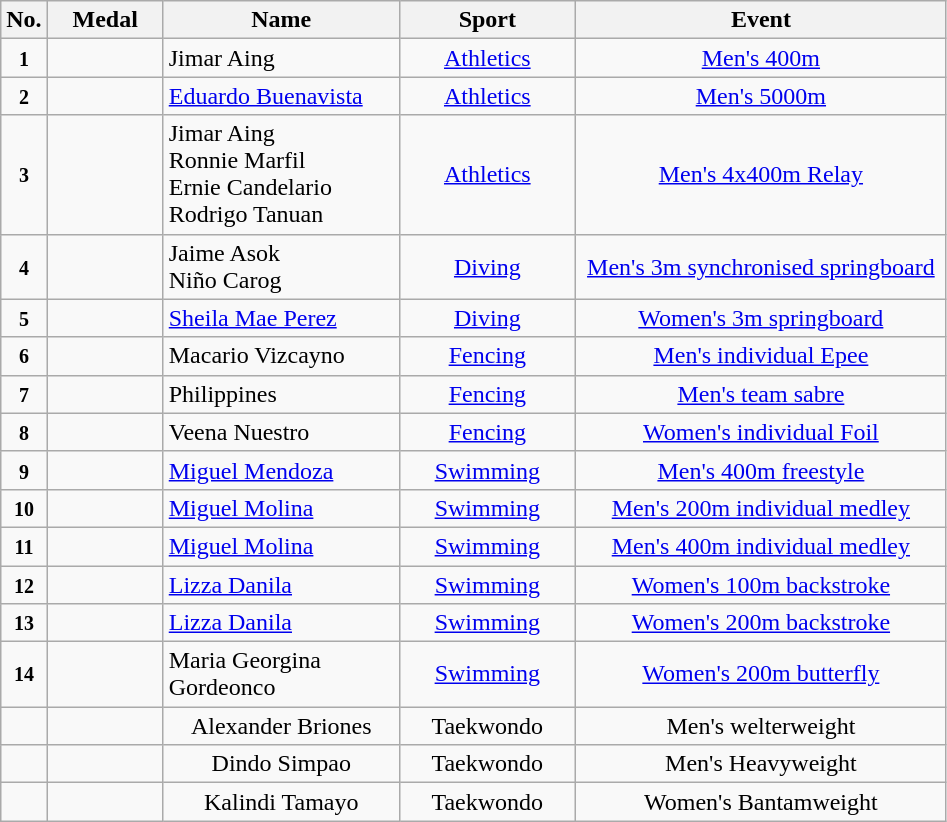<table class="wikitable" style="font-size:100%; text-align:center;">
<tr>
<th width="10">No.</th>
<th width="70">Medal</th>
<th width="150">Name</th>
<th width="110">Sport</th>
<th width="240">Event</th>
</tr>
<tr>
<td><small><strong>1</strong></small></td>
<td></td>
<td align=left>Jimar Aing</td>
<td> <a href='#'>Athletics</a></td>
<td><a href='#'>Men's 400m</a></td>
</tr>
<tr>
<td><small><strong>2</strong></small></td>
<td></td>
<td align=left><a href='#'>Eduardo Buenavista</a></td>
<td> <a href='#'>Athletics</a></td>
<td><a href='#'>Men's 5000m</a></td>
</tr>
<tr>
<td><small><strong>3</strong></small></td>
<td></td>
<td align=left>Jimar Aing<br>Ronnie Marfil<br>Ernie Candelario<br>Rodrigo Tanuan</td>
<td> <a href='#'>Athletics</a></td>
<td><a href='#'>Men's 4x400m Relay</a></td>
</tr>
<tr>
<td><small><strong>4</strong></small></td>
<td></td>
<td align=left>Jaime Asok<br>Niño Carog</td>
<td> <a href='#'>Diving</a></td>
<td><a href='#'>Men's 3m synchronised springboard</a></td>
</tr>
<tr>
<td><small><strong>5</strong></small></td>
<td></td>
<td align=left><a href='#'>Sheila Mae Perez</a></td>
<td> <a href='#'>Diving</a></td>
<td><a href='#'>Women's 3m springboard</a></td>
</tr>
<tr>
<td><small><strong>6</strong></small></td>
<td></td>
<td align=left>Macario Vizcayno</td>
<td> <a href='#'>Fencing</a></td>
<td><a href='#'>Men's individual Epee</a></td>
</tr>
<tr>
<td><small><strong>7</strong></small></td>
<td></td>
<td align=left>Philippines</td>
<td> <a href='#'>Fencing</a></td>
<td><a href='#'>Men's team sabre</a></td>
</tr>
<tr>
<td><small><strong>8</strong></small></td>
<td></td>
<td align=left>Veena Nuestro</td>
<td> <a href='#'>Fencing</a></td>
<td><a href='#'>Women's individual Foil</a></td>
</tr>
<tr>
<td><small><strong>9</strong></small></td>
<td></td>
<td align=left><a href='#'>Miguel Mendoza</a></td>
<td> <a href='#'>Swimming</a></td>
<td><a href='#'>Men's 400m freestyle</a></td>
</tr>
<tr>
<td><small><strong>10</strong></small></td>
<td></td>
<td align=left><a href='#'>Miguel Molina</a></td>
<td> <a href='#'>Swimming</a></td>
<td><a href='#'>Men's 200m individual medley</a></td>
</tr>
<tr>
<td><small><strong>11</strong></small></td>
<td></td>
<td align=left><a href='#'>Miguel Molina</a></td>
<td> <a href='#'>Swimming</a></td>
<td><a href='#'>Men's 400m individual medley</a></td>
</tr>
<tr>
<td><small><strong>12</strong></small></td>
<td></td>
<td align=left><a href='#'>Lizza Danila</a></td>
<td> <a href='#'>Swimming</a></td>
<td><a href='#'>Women's 100m backstroke</a></td>
</tr>
<tr>
<td><small><strong>13</strong></small></td>
<td></td>
<td align=left><a href='#'>Lizza Danila</a></td>
<td> <a href='#'>Swimming</a></td>
<td><a href='#'>Women's 200m backstroke</a></td>
</tr>
<tr>
<td><small><strong>14</strong></small></td>
<td></td>
<td align=left>Maria Georgina Gordeonco</td>
<td> <a href='#'>Swimming</a></td>
<td><a href='#'>Women's 200m butterfly</a></td>
</tr>
<tr>
<td></td>
<td></td>
<td>Alexander Briones</td>
<td>Taekwondo</td>
<td>Men's welterweight</td>
</tr>
<tr>
<td></td>
<td></td>
<td>Dindo Simpao</td>
<td>Taekwondo</td>
<td>Men's Heavyweight</td>
</tr>
<tr>
<td></td>
<td></td>
<td>Kalindi Tamayo</td>
<td>Taekwondo</td>
<td>Women's Bantamweight</td>
</tr>
</table>
